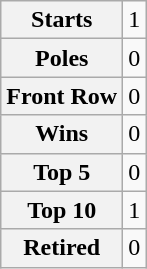<table class="wikitable" style="text-align:center">
<tr>
<th>Starts</th>
<td>1</td>
</tr>
<tr>
<th>Poles</th>
<td>0</td>
</tr>
<tr>
<th>Front Row</th>
<td>0</td>
</tr>
<tr>
<th>Wins</th>
<td>0</td>
</tr>
<tr>
<th>Top 5</th>
<td>0</td>
</tr>
<tr>
<th>Top 10</th>
<td>1</td>
</tr>
<tr>
<th>Retired</th>
<td>0</td>
</tr>
</table>
